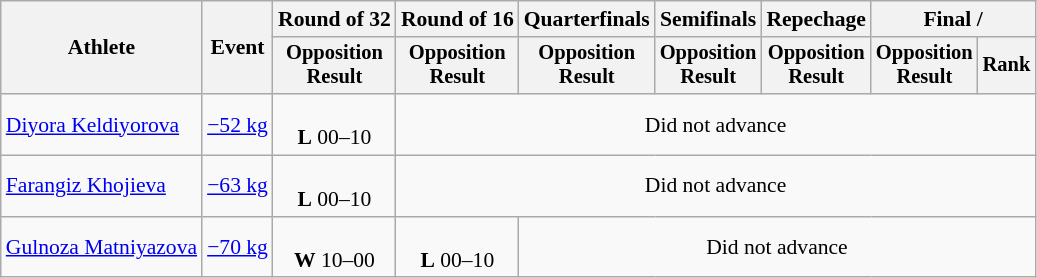<table class="wikitable" style="font-size:90%">
<tr>
<th rowspan="2">Athlete</th>
<th rowspan="2">Event</th>
<th>Round of 32</th>
<th>Round of 16</th>
<th>Quarterfinals</th>
<th>Semifinals</th>
<th>Repechage</th>
<th colspan=2>Final / </th>
</tr>
<tr style="font-size:95%">
<th>Opposition<br>Result</th>
<th>Opposition<br>Result</th>
<th>Opposition<br>Result</th>
<th>Opposition<br>Result</th>
<th>Opposition<br>Result</th>
<th>Opposition<br>Result</th>
<th>Rank</th>
</tr>
<tr align=center>
<td align=left><a href='#'>Diyora Keldiyorova</a></td>
<td align=left><a href='#'>−52 kg</a></td>
<td><br><strong>L</strong> 00–10</td>
<td colspan=6>Did not advance</td>
</tr>
<tr align=center>
<td align=left><a href='#'>Farangiz Khojieva</a></td>
<td align=left><a href='#'>−63 kg</a></td>
<td><br><strong>L</strong> 00–10</td>
<td colspan=6>Did not advance</td>
</tr>
<tr align=center>
<td align=left><a href='#'>Gulnoza Matniyazova</a></td>
<td align=left><a href='#'>−70 kg</a></td>
<td><br><strong>W</strong> 10–00</td>
<td><br><strong>L</strong> 00–10</td>
<td colspan=5>Did not advance</td>
</tr>
</table>
